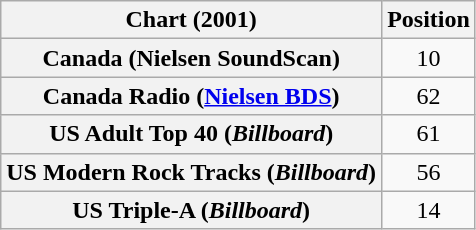<table class="wikitable sortable plainrowheaders" style="text-align:center">
<tr>
<th scope="col">Chart (2001)</th>
<th scope="col">Position</th>
</tr>
<tr>
<th scope="row">Canada (Nielsen SoundScan)</th>
<td>10</td>
</tr>
<tr>
<th scope="row">Canada Radio (<a href='#'>Nielsen BDS</a>)</th>
<td>62</td>
</tr>
<tr>
<th scope="row">US Adult Top 40 (<em>Billboard</em>)</th>
<td>61</td>
</tr>
<tr>
<th scope="row">US Modern Rock Tracks (<em>Billboard</em>)</th>
<td>56</td>
</tr>
<tr>
<th scope="row">US Triple-A (<em>Billboard</em>)</th>
<td>14</td>
</tr>
</table>
